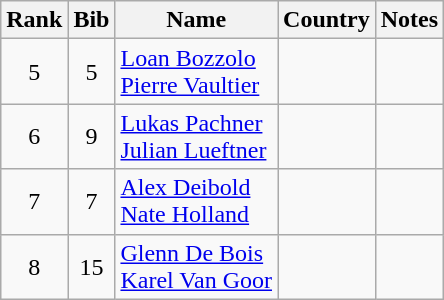<table class="wikitable" style="text-align:center;">
<tr>
<th>Rank</th>
<th>Bib</th>
<th>Name</th>
<th>Country</th>
<th>Notes</th>
</tr>
<tr>
<td>5</td>
<td>5</td>
<td align=left><a href='#'>Loan Bozzolo</a><br><a href='#'>Pierre Vaultier</a></td>
<td align=left></td>
<td></td>
</tr>
<tr>
<td>6</td>
<td>9</td>
<td align=left><a href='#'>Lukas Pachner</a><br><a href='#'>Julian Lueftner</a></td>
<td align=left></td>
<td></td>
</tr>
<tr>
<td>7</td>
<td>7</td>
<td align=left><a href='#'>Alex Deibold</a><br><a href='#'>Nate Holland</a></td>
<td align=left></td>
<td></td>
</tr>
<tr>
<td>8</td>
<td>15</td>
<td align=left><a href='#'>Glenn De Bois</a><br><a href='#'>Karel Van Goor</a></td>
<td align=left></td>
<td></td>
</tr>
</table>
